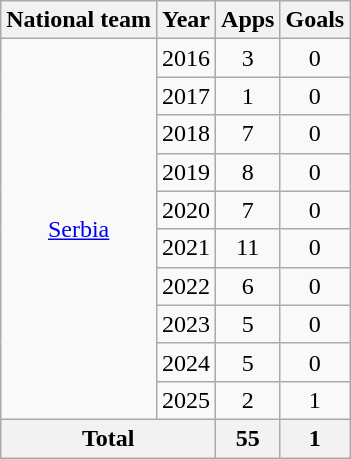<table class="wikitable" style="text-align:center">
<tr>
<th>National team</th>
<th>Year</th>
<th>Apps</th>
<th>Goals</th>
</tr>
<tr>
<td rowspan="10"><a href='#'>Serbia</a></td>
<td>2016</td>
<td>3</td>
<td>0</td>
</tr>
<tr>
<td>2017</td>
<td>1</td>
<td>0</td>
</tr>
<tr>
<td>2018</td>
<td>7</td>
<td>0</td>
</tr>
<tr>
<td>2019</td>
<td>8</td>
<td>0</td>
</tr>
<tr>
<td>2020</td>
<td>7</td>
<td>0</td>
</tr>
<tr>
<td>2021</td>
<td>11</td>
<td>0</td>
</tr>
<tr>
<td>2022</td>
<td>6</td>
<td>0</td>
</tr>
<tr>
<td>2023</td>
<td>5</td>
<td>0</td>
</tr>
<tr>
<td>2024</td>
<td>5</td>
<td>0</td>
</tr>
<tr>
<td>2025</td>
<td>2</td>
<td>1</td>
</tr>
<tr>
<th colspan="2">Total</th>
<th>55</th>
<th>1</th>
</tr>
</table>
